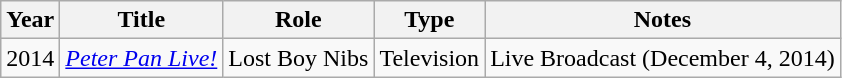<table class="wikitable sortable">
<tr>
<th>Year</th>
<th>Title</th>
<th>Role</th>
<th>Type</th>
<th>Notes</th>
</tr>
<tr>
<td>2014</td>
<td><em><a href='#'>Peter Pan Live!</a></em></td>
<td>Lost Boy Nibs</td>
<td>Television</td>
<td>Live Broadcast (December 4, 2014)</td>
</tr>
</table>
